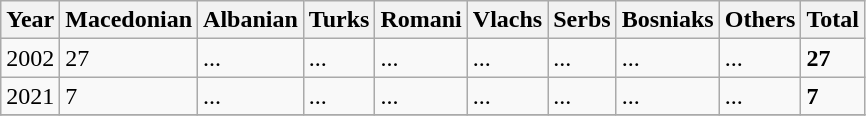<table class="wikitable">
<tr>
<th>Year</th>
<th>Macedonian</th>
<th>Albanian</th>
<th>Turks</th>
<th>Romani</th>
<th>Vlachs</th>
<th>Serbs</th>
<th>Bosniaks</th>
<th><abbr>Others</abbr></th>
<th>Total</th>
</tr>
<tr>
<td>2002</td>
<td>27</td>
<td>...</td>
<td>...</td>
<td>...</td>
<td>...</td>
<td>...</td>
<td>...</td>
<td>...</td>
<td><strong>27</strong></td>
</tr>
<tr>
<td>2021</td>
<td>7</td>
<td>...</td>
<td>...</td>
<td>...</td>
<td>...</td>
<td>...</td>
<td>...</td>
<td>...</td>
<td><strong>7</strong></td>
</tr>
<tr>
</tr>
</table>
